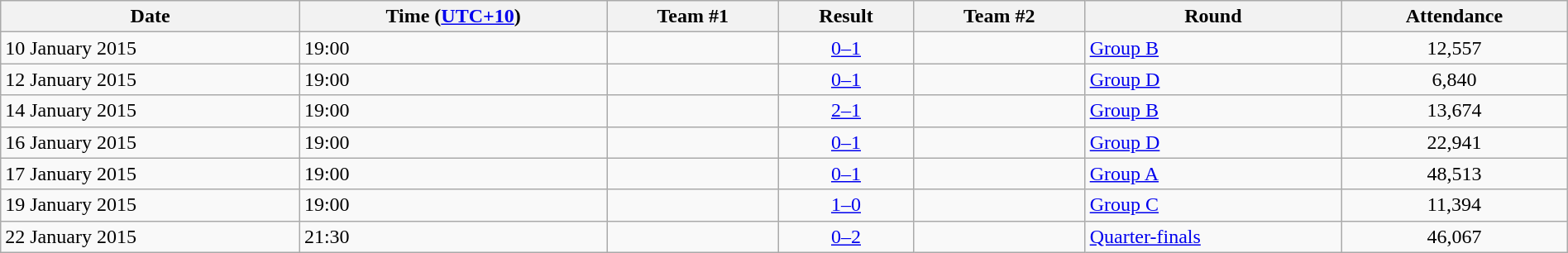<table class="wikitable"  style="text-align:left; width:100%;">
<tr>
<th>Date</th>
<th>Time (<a href='#'>UTC+10</a>)</th>
<th>Team #1</th>
<th>Result</th>
<th>Team #2</th>
<th>Round</th>
<th>Attendance</th>
</tr>
<tr>
<td>10 January 2015</td>
<td>19:00</td>
<td></td>
<td style="text-align:center;"><a href='#'>0–1</a></td>
<td></td>
<td><a href='#'>Group B</a></td>
<td style="text-align:center;">12,557</td>
</tr>
<tr>
<td>12 January 2015</td>
<td>19:00</td>
<td></td>
<td style="text-align:center;"><a href='#'>0–1</a></td>
<td></td>
<td><a href='#'>Group D</a></td>
<td style="text-align:center;">6,840</td>
</tr>
<tr>
<td>14 January 2015</td>
<td>19:00</td>
<td></td>
<td style="text-align:center;"><a href='#'>2–1</a></td>
<td></td>
<td><a href='#'>Group B</a></td>
<td style="text-align:center;">13,674</td>
</tr>
<tr>
<td>16 January 2015</td>
<td>19:00</td>
<td></td>
<td style="text-align:center;"><a href='#'>0–1</a></td>
<td></td>
<td><a href='#'>Group D</a></td>
<td style="text-align:center;">22,941</td>
</tr>
<tr>
<td>17 January 2015</td>
<td>19:00</td>
<td></td>
<td style="text-align:center;"><a href='#'>0–1</a></td>
<td></td>
<td><a href='#'>Group A</a></td>
<td style="text-align:center;">48,513</td>
</tr>
<tr>
<td>19 January 2015</td>
<td>19:00</td>
<td></td>
<td style="text-align:center;"><a href='#'>1–0</a></td>
<td></td>
<td><a href='#'>Group C</a></td>
<td style="text-align:center;">11,394</td>
</tr>
<tr>
<td>22 January 2015</td>
<td>21:30</td>
<td></td>
<td style="text-align:center;"><a href='#'>0–2</a></td>
<td></td>
<td><a href='#'>Quarter-finals</a></td>
<td style="text-align:center;">46,067</td>
</tr>
</table>
